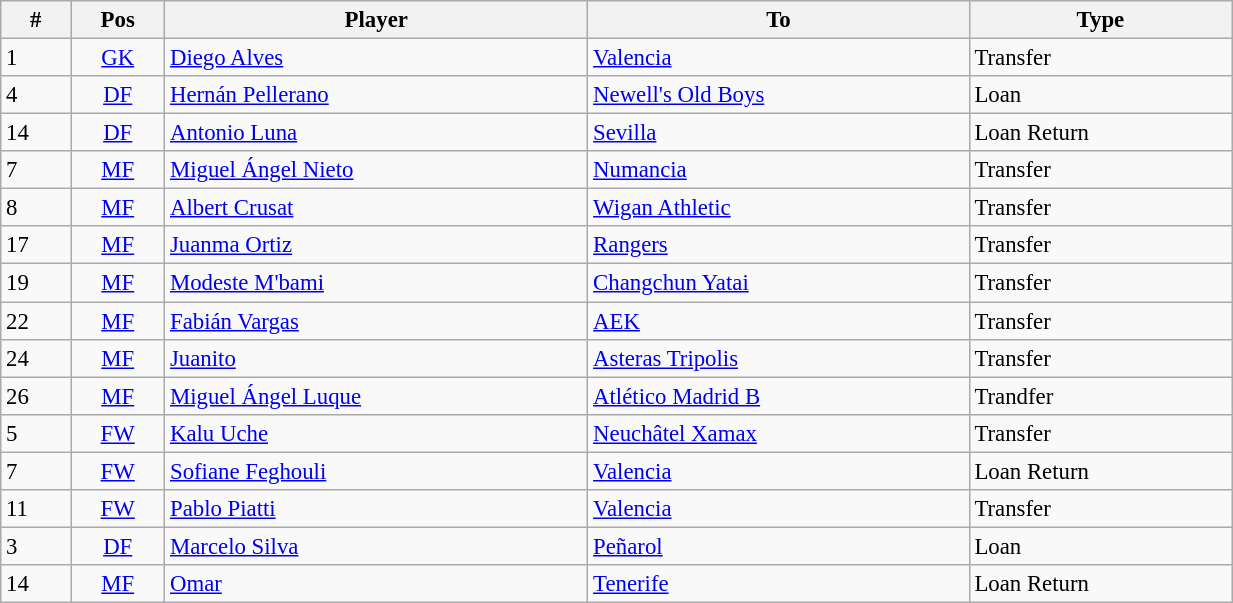<table class="wikitable" style="width:65%; font-size:95%; text-align:left;">
<tr>
<th><strong>#</strong></th>
<th><strong>Pos</strong></th>
<th><strong>Player</strong></th>
<th><strong>To</strong></th>
<th><strong>Type</strong></th>
</tr>
<tr>
<td>1</td>
<td style="text-align:center;"><a href='#'>GK</a></td>
<td> <a href='#'>Diego Alves</a></td>
<td> <a href='#'>Valencia</a></td>
<td>Transfer</td>
</tr>
<tr>
<td>4</td>
<td style="text-align:center;"><a href='#'>DF</a></td>
<td> <a href='#'>Hernán Pellerano</a></td>
<td> <a href='#'>Newell's Old Boys</a></td>
<td>Loan</td>
</tr>
<tr>
<td>14</td>
<td style="text-align:center;"><a href='#'>DF</a></td>
<td> <a href='#'>Antonio Luna</a></td>
<td> <a href='#'>Sevilla</a></td>
<td>Loan Return</td>
</tr>
<tr>
<td>7</td>
<td style="text-align:center;"><a href='#'>MF</a></td>
<td> <a href='#'>Miguel Ángel Nieto</a></td>
<td> <a href='#'>Numancia</a></td>
<td>Transfer</td>
</tr>
<tr>
<td>8</td>
<td style="text-align:center;"><a href='#'>MF</a></td>
<td> <a href='#'>Albert Crusat</a></td>
<td> <a href='#'>Wigan Athletic</a></td>
<td>Transfer</td>
</tr>
<tr>
<td>17</td>
<td style="text-align:center;"><a href='#'>MF</a></td>
<td> <a href='#'>Juanma Ortiz</a></td>
<td> <a href='#'>Rangers</a></td>
<td>Transfer</td>
</tr>
<tr>
<td>19</td>
<td style="text-align:center;"><a href='#'>MF</a></td>
<td> <a href='#'>Modeste M'bami</a></td>
<td> <a href='#'>Changchun Yatai</a></td>
<td>Transfer</td>
</tr>
<tr>
<td>22</td>
<td style="text-align:center;"><a href='#'>MF</a></td>
<td> <a href='#'>Fabián Vargas</a></td>
<td> <a href='#'>AEK</a></td>
<td>Transfer</td>
</tr>
<tr>
<td>24</td>
<td style="text-align:center;"><a href='#'>MF</a></td>
<td> <a href='#'>Juanito</a></td>
<td> <a href='#'>Asteras Tripolis</a></td>
<td>Transfer</td>
</tr>
<tr>
<td>26</td>
<td style="text-align:center;"><a href='#'>MF</a></td>
<td> <a href='#'>Miguel Ángel Luque</a></td>
<td> <a href='#'>Atlético Madrid B</a></td>
<td>Trandfer</td>
</tr>
<tr>
<td>5</td>
<td style="text-align:center;"><a href='#'>FW</a></td>
<td> <a href='#'>Kalu Uche</a></td>
<td> <a href='#'>Neuchâtel Xamax</a></td>
<td>Transfer</td>
</tr>
<tr>
<td>7</td>
<td style="text-align:center;"><a href='#'>FW</a></td>
<td> <a href='#'>Sofiane Feghouli</a></td>
<td> <a href='#'>Valencia</a></td>
<td>Loan Return</td>
</tr>
<tr>
<td>11</td>
<td style="text-align:center;"><a href='#'>FW</a></td>
<td> <a href='#'>Pablo Piatti</a></td>
<td> <a href='#'>Valencia</a></td>
<td>Transfer</td>
</tr>
<tr>
<td>3</td>
<td style="text-align:center;"><a href='#'>DF</a></td>
<td> <a href='#'>Marcelo Silva</a></td>
<td> <a href='#'>Peñarol</a></td>
<td>Loan</td>
</tr>
<tr>
<td>14</td>
<td style="text-align:center;"><a href='#'>MF</a></td>
<td> <a href='#'>Omar</a></td>
<td> <a href='#'>Tenerife</a></td>
<td>Loan Return</td>
</tr>
</table>
